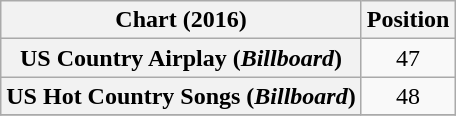<table class="wikitable sortable plainrowheaders" style="text-align:center">
<tr>
<th scope="col">Chart (2016)</th>
<th scope="col">Position</th>
</tr>
<tr>
<th scope="row">US Country Airplay (<em>Billboard</em>)</th>
<td>47</td>
</tr>
<tr>
<th scope="row">US Hot Country Songs (<em>Billboard</em>)</th>
<td>48</td>
</tr>
<tr>
</tr>
</table>
